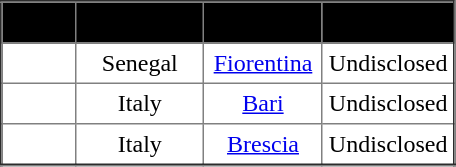<table border="2" cellpadding="4" style="border-collapse:collapse; text-align:center;">
<tr style="background:#000000;">
<th><strong><span> Name</span></strong></th>
<th><strong><span> Nationality</span></strong></th>
<th><strong><span> Moving to</span></strong></th>
<th><strong><span> Fee</span></strong></th>
</tr>
<tr>
<td></td>
<td>Senegal</td>
<td><a href='#'>Fiorentina</a></td>
<td>Undisclosed</td>
</tr>
<tr>
<td></td>
<td>Italy</td>
<td><a href='#'>Bari</a></td>
<td>Undisclosed</td>
</tr>
<tr>
<td></td>
<td>Italy</td>
<td><a href='#'>Brescia</a></td>
<td>Undisclosed</td>
</tr>
</table>
